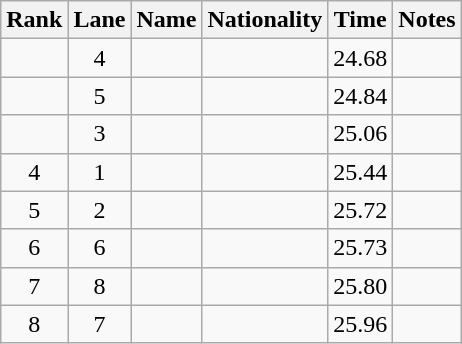<table class="wikitable sortable" style="text-align:center">
<tr>
<th>Rank</th>
<th>Lane</th>
<th>Name</th>
<th>Nationality</th>
<th>Time</th>
<th>Notes</th>
</tr>
<tr>
<td></td>
<td>4</td>
<td align="left"></td>
<td align=left></td>
<td>24.68</td>
<td></td>
</tr>
<tr>
<td></td>
<td>5</td>
<td align="left"></td>
<td align="left"></td>
<td>24.84</td>
<td></td>
</tr>
<tr>
<td></td>
<td>3</td>
<td align="left"></td>
<td align="left"></td>
<td>25.06</td>
<td></td>
</tr>
<tr>
<td>4</td>
<td>1</td>
<td align="left"></td>
<td align="left"></td>
<td>25.44</td>
<td></td>
</tr>
<tr>
<td>5</td>
<td>2</td>
<td align="left"></td>
<td align="left"></td>
<td>25.72</td>
<td></td>
</tr>
<tr>
<td>6</td>
<td>6</td>
<td align="left"></td>
<td align="left"></td>
<td>25.73</td>
<td></td>
</tr>
<tr>
<td>7</td>
<td>8</td>
<td align="left"></td>
<td align="left"></td>
<td>25.80</td>
<td></td>
</tr>
<tr>
<td>8</td>
<td>7</td>
<td align="left"></td>
<td align="left"></td>
<td>25.96</td>
<td></td>
</tr>
</table>
